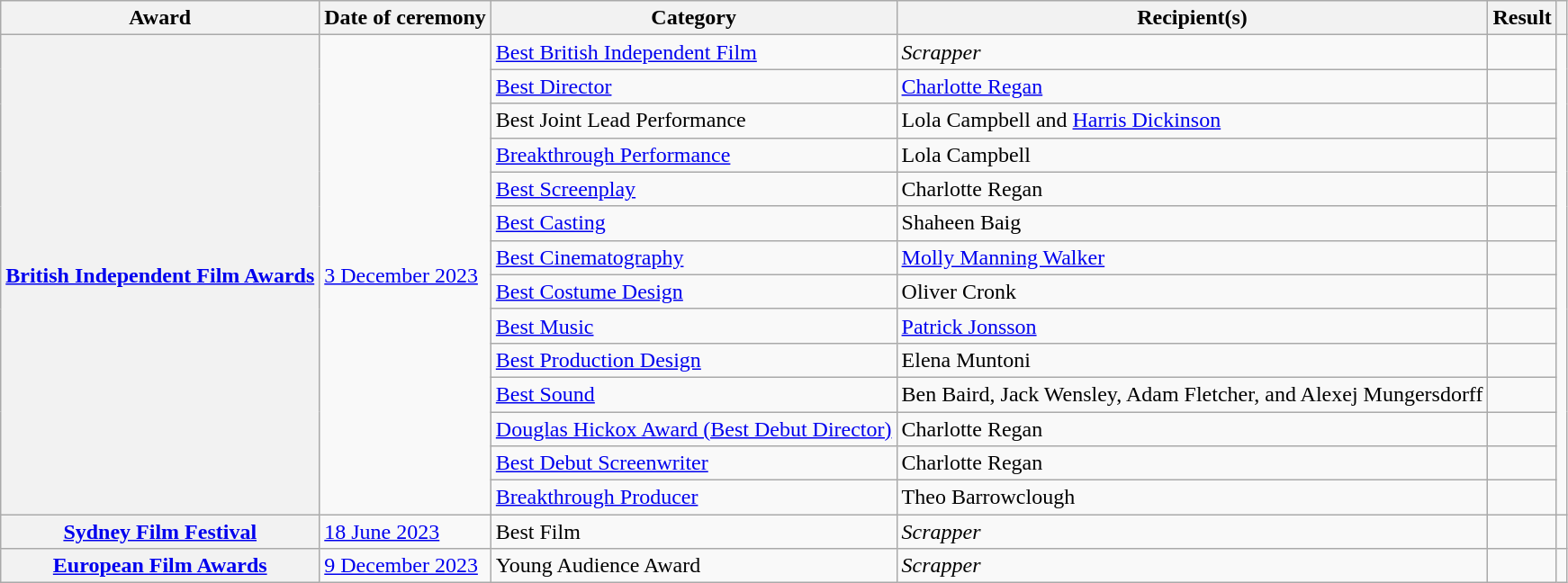<table class="wikitable sortable plainrowheaders">
<tr>
<th scope=col>Award</th>
<th scope=col>Date of ceremony</th>
<th scope=col>Category</th>
<th scope=col>Recipient(s)</th>
<th scope=col>Result</th>
<th scope=col class=unsortable></th>
</tr>
<tr>
<th scope=row rowspan=14><a href='#'>British Independent Film Awards</a></th>
<td rowspan=14><a href='#'>3 December 2023</a></td>
<td><a href='#'>Best British Independent Film</a></td>
<td><em>Scrapper</em></td>
<td></td>
<td style="text-align:center;" rowspan=14></td>
</tr>
<tr>
<td><a href='#'>Best Director</a></td>
<td><a href='#'>Charlotte Regan</a></td>
<td></td>
</tr>
<tr>
<td>Best Joint Lead Performance</td>
<td>Lola Campbell and <a href='#'>Harris Dickinson</a></td>
<td></td>
</tr>
<tr>
<td><a href='#'>Breakthrough Performance</a></td>
<td>Lola Campbell</td>
<td></td>
</tr>
<tr>
<td><a href='#'>Best Screenplay</a></td>
<td>Charlotte Regan</td>
<td></td>
</tr>
<tr>
<td><a href='#'>Best Casting</a></td>
<td>Shaheen Baig</td>
<td></td>
</tr>
<tr>
<td><a href='#'>Best Cinematography</a></td>
<td><a href='#'>Molly Manning Walker</a></td>
<td></td>
</tr>
<tr>
<td><a href='#'>Best Costume Design</a></td>
<td>Oliver Cronk</td>
<td></td>
</tr>
<tr>
<td><a href='#'>Best Music</a></td>
<td><a href='#'>Patrick Jonsson</a></td>
<td></td>
</tr>
<tr>
<td><a href='#'>Best Production Design</a></td>
<td>Elena Muntoni</td>
<td></td>
</tr>
<tr>
<td><a href='#'>Best Sound</a></td>
<td>Ben Baird, Jack Wensley, Adam Fletcher, and Alexej Mungersdorff</td>
<td></td>
</tr>
<tr>
<td><a href='#'>Douglas Hickox Award (Best Debut Director)</a></td>
<td>Charlotte Regan</td>
<td></td>
</tr>
<tr>
<td><a href='#'>Best Debut Screenwriter</a></td>
<td>Charlotte Regan</td>
<td></td>
</tr>
<tr>
<td><a href='#'>Breakthrough Producer</a></td>
<td>Theo Barrowclough</td>
<td></td>
</tr>
<tr>
<th scope=row><a href='#'>Sydney Film Festival</a></th>
<td><a href='#'>18 June 2023</a></td>
<td>Best Film</td>
<td><em>Scrapper</em></td>
<td></td>
<td style="text-align:center;"></td>
</tr>
<tr>
<th scope=row><a href='#'>European Film Awards</a></th>
<td><a href='#'>9 December 2023</a></td>
<td>Young Audience Award</td>
<td><em>Scrapper</em></td>
<td></td>
<td style="text-align:center;"></td>
</tr>
</table>
